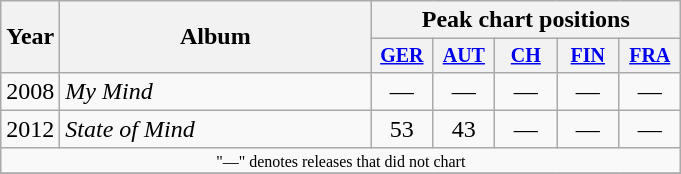<table class="wikitable" style="text-align:center;">
<tr>
<th rowspan="2">Year</th>
<th rowspan="2" width="200">Album</th>
<th colspan="5">Peak chart positions</th>
</tr>
<tr style="font-size:smaller;">
<th width="35"><a href='#'>GER</a><br></th>
<th width="35"><a href='#'>AUT</a><br></th>
<th width="35"><a href='#'>CH</a><br></th>
<th width="35"><a href='#'>FIN</a><br></th>
<th width="35"><a href='#'>FRA</a><br></th>
</tr>
<tr>
<td rowspan=1>2008</td>
<td align="left"><em>My Mind</em></td>
<td>—</td>
<td>—</td>
<td>—</td>
<td>—</td>
<td>—</td>
</tr>
<tr>
<td rowspan=1>2012</td>
<td align="left"><em>State of Mind</em></td>
<td>53</td>
<td>43</td>
<td>—</td>
<td>—</td>
<td>—</td>
</tr>
<tr>
<td colspan="15" style="font-size:8pt">"—" denotes releases that did not chart</td>
</tr>
<tr>
</tr>
</table>
